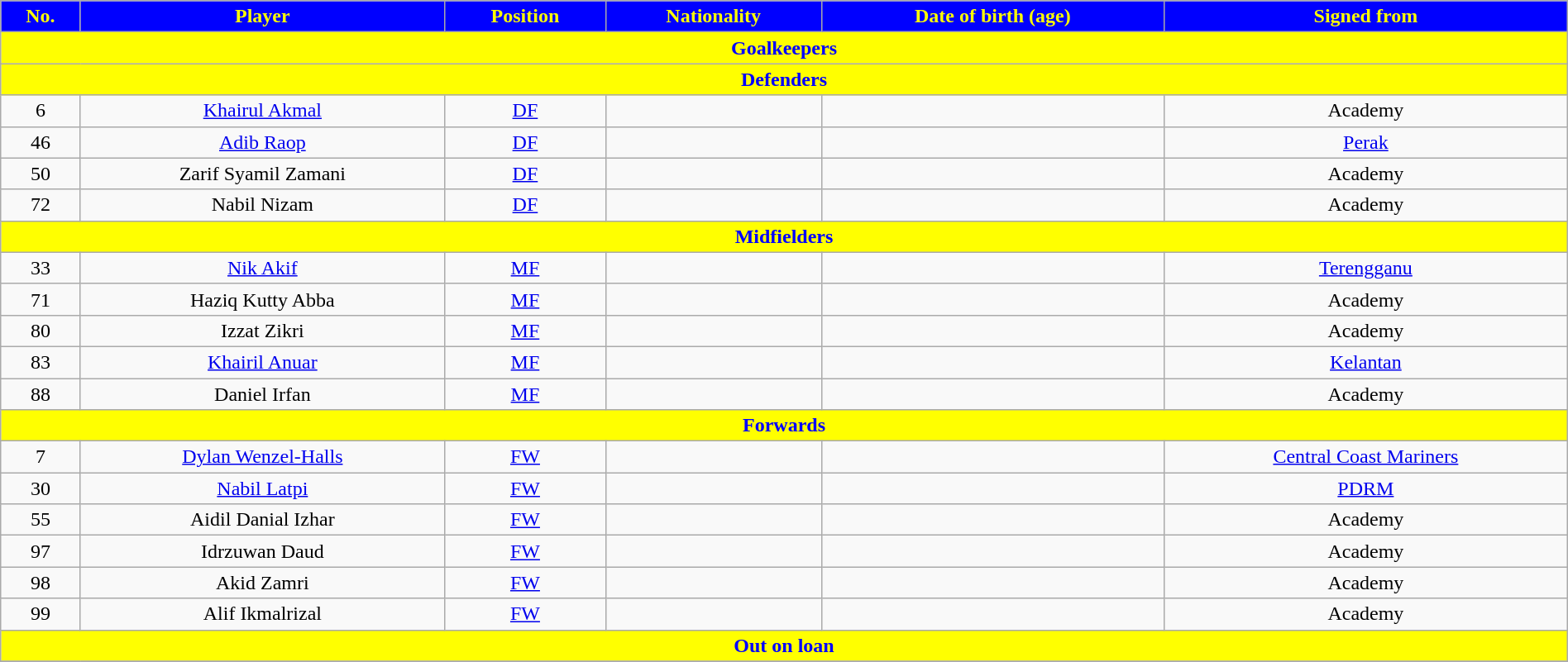<table class="wikitable" style="text-align:center; width:100%;">
<tr>
<th style="background:blue; color:yellow; "text-align:center">No.</th>
<th style="background:blue; color:yellow; "text-align:center">Player</th>
<th style="background:blue; color:yellow; "text-align:center">Position</th>
<th style="background:blue; color:yellow; "text-align:center">Nationality</th>
<th style="background:blue; color:yellow; "text-align:center">Date of birth (age)</th>
<th style="background:blue; color:yellow; "text-align:center">Signed from</th>
</tr>
<tr>
<th colspan="8" style="background:yellow; color:blue; text-align:center">Goalkeepers</th>
</tr>
<tr>
<th colspan="8" style="background:yellow; color:blue; text-align:center">Defenders</th>
</tr>
<tr>
<td>6</td>
<td><a href='#'>Khairul Akmal</a></td>
<td><a href='#'>DF</a></td>
<td></td>
<td></td>
<td>Academy </td>
</tr>
<tr>
<td>46</td>
<td><a href='#'>Adib Raop</a></td>
<td><a href='#'>DF</a></td>
<td></td>
<td></td>
<td> <a href='#'>Perak</a></td>
</tr>
<tr>
<td>50</td>
<td>Zarif Syamil Zamani</td>
<td><a href='#'>DF</a></td>
<td></td>
<td></td>
<td>Academy </td>
</tr>
<tr>
<td>72</td>
<td>Nabil Nizam</td>
<td><a href='#'>DF</a></td>
<td></td>
<td></td>
<td>Academy </td>
</tr>
<tr>
<th colspan="8" style="background:yellow; color:blue; text-align:center">Midfielders</th>
</tr>
<tr>
<td>33</td>
<td><a href='#'>Nik Akif</a></td>
<td><a href='#'>MF</a></td>
<td></td>
<td></td>
<td> <a href='#'>Terengganu</a></td>
</tr>
<tr>
<td>71</td>
<td>Haziq Kutty Abba</td>
<td><a href='#'>MF</a></td>
<td></td>
<td></td>
<td>Academy </td>
</tr>
<tr>
<td>80</td>
<td>Izzat Zikri</td>
<td><a href='#'>MF</a></td>
<td></td>
<td></td>
<td>Academy  </td>
</tr>
<tr>
<td>83</td>
<td><a href='#'>Khairil Anuar</a></td>
<td><a href='#'>MF</a></td>
<td></td>
<td></td>
<td> <a href='#'>Kelantan</a></td>
</tr>
<tr>
<td>88</td>
<td>Daniel Irfan</td>
<td><a href='#'>MF</a></td>
<td></td>
<td></td>
<td>Academy </td>
</tr>
<tr>
<th colspan="8" style="background:yellow; color:blue; text-align:center">Forwards</th>
</tr>
<tr>
<td>7</td>
<td><a href='#'>Dylan Wenzel-Halls</a></td>
<td><a href='#'>FW</a></td>
<td></td>
<td></td>
<td> <a href='#'>Central Coast Mariners</a></td>
</tr>
<tr>
<td>30</td>
<td><a href='#'>Nabil Latpi</a></td>
<td><a href='#'>FW</a></td>
<td></td>
<td></td>
<td> <a href='#'>PDRM</a></td>
</tr>
<tr>
<td>55</td>
<td>Aidil Danial Izhar</td>
<td><a href='#'>FW</a></td>
<td></td>
<td></td>
<td>Academy </td>
</tr>
<tr>
<td>97</td>
<td>Idrzuwan Daud</td>
<td><a href='#'>FW</a></td>
<td></td>
<td></td>
<td>Academy </td>
</tr>
<tr>
<td>98</td>
<td>Akid Zamri</td>
<td><a href='#'>FW</a></td>
<td></td>
<td></td>
<td>Academy </td>
</tr>
<tr>
<td>99</td>
<td>Alif Ikmalrizal</td>
<td><a href='#'>FW</a></td>
<td></td>
<td></td>
<td>Academy </td>
</tr>
<tr>
<th colspan="8" style="background:yellow; color:blue; text-align:center">Out on loan</th>
</tr>
<tr>
</tr>
</table>
